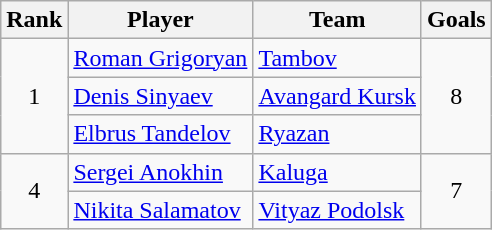<table class="wikitable">
<tr>
<th>Rank</th>
<th>Player</th>
<th>Team</th>
<th>Goals</th>
</tr>
<tr>
<td align=center rowspan="3">1</td>
<td> <a href='#'>Roman Grigoryan</a></td>
<td><a href='#'>Tambov</a></td>
<td align=center rowspan="3">8</td>
</tr>
<tr>
<td> <a href='#'>Denis Sinyaev</a></td>
<td><a href='#'>Avangard Kursk</a></td>
</tr>
<tr>
<td> <a href='#'>Elbrus Tandelov</a></td>
<td><a href='#'>Ryazan</a></td>
</tr>
<tr>
<td align=center rowspan="2">4</td>
<td> <a href='#'>Sergei Anokhin</a></td>
<td><a href='#'>Kaluga</a></td>
<td align=center rowspan="2">7</td>
</tr>
<tr>
<td> <a href='#'>Nikita Salamatov</a></td>
<td><a href='#'>Vityaz Podolsk</a></td>
</tr>
</table>
